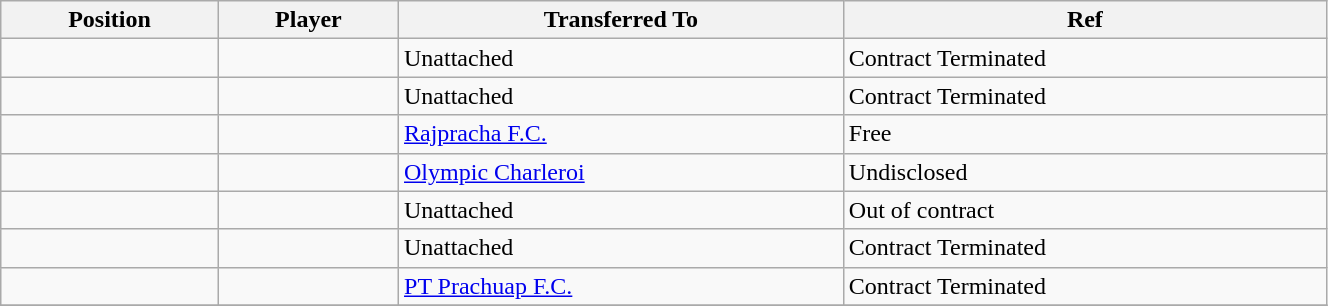<table class="wikitable sortable" style="width:70%; text-align:center; font-size:100%; text-align:left;">
<tr>
<th><strong>Position</strong></th>
<th><strong>Player</strong></th>
<th><strong>Transferred To</strong></th>
<th><strong>Ref</strong></th>
</tr>
<tr>
<td></td>
<td></td>
<td>Unattached</td>
<td>Contract Terminated</td>
</tr>
<tr>
<td></td>
<td></td>
<td>Unattached</td>
<td>Contract Terminated</td>
</tr>
<tr>
<td></td>
<td></td>
<td> <a href='#'>Rajpracha F.C.</a></td>
<td>Free</td>
</tr>
<tr>
<td></td>
<td></td>
<td> <a href='#'>Olympic Charleroi</a></td>
<td>Undisclosed</td>
</tr>
<tr>
<td></td>
<td></td>
<td>Unattached</td>
<td>Out of contract</td>
</tr>
<tr>
<td></td>
<td></td>
<td>Unattached</td>
<td>Contract Terminated</td>
</tr>
<tr>
<td></td>
<td></td>
<td> <a href='#'>PT Prachuap F.C.</a></td>
<td>Contract Terminated</td>
</tr>
<tr>
</tr>
</table>
